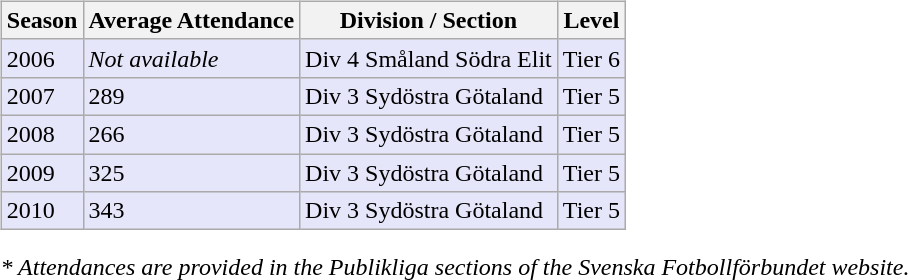<table>
<tr>
<td valign="top" width=0%><br><table class="wikitable">
<tr style="background:#f0f6fa;">
<th><strong>Season</strong></th>
<th><strong>Average Attendance</strong></th>
<th><strong>Division / Section</strong></th>
<th><strong>Level</strong></th>
</tr>
<tr>
<td style="background:#E6E6FA;">2006</td>
<td style="background:#E6E6FA;"><em>Not available</em></td>
<td style="background:#E6E6FA;">Div 4 Småland Södra Elit</td>
<td style="background:#E6E6FA;">Tier 6</td>
</tr>
<tr>
<td style="background:#E6E6FA;">2007</td>
<td style="background:#E6E6FA;">289</td>
<td style="background:#E6E6FA;">Div 3 Sydöstra Götaland</td>
<td style="background:#E6E6FA;">Tier 5</td>
</tr>
<tr>
<td style="background:#E6E6FA;">2008</td>
<td style="background:#E6E6FA;">266</td>
<td style="background:#E6E6FA;">Div 3 Sydöstra Götaland</td>
<td style="background:#E6E6FA;">Tier 5</td>
</tr>
<tr>
<td style="background:#E6E6FA;">2009</td>
<td style="background:#E6E6FA;">325</td>
<td style="background:#E6E6FA;">Div 3 Sydöstra Götaland</td>
<td style="background:#E6E6FA;">Tier 5</td>
</tr>
<tr>
<td style="background:#E6E6FA;">2010</td>
<td style="background:#E6E6FA;">343</td>
<td style="background:#E6E6FA;">Div 3 Sydöstra Götaland</td>
<td style="background:#E6E6FA;">Tier 5</td>
</tr>
</table>
<em>* Attendances are provided in the Publikliga sections of the Svenska Fotbollförbundet website.</em> 
</td>
</tr>
</table>
